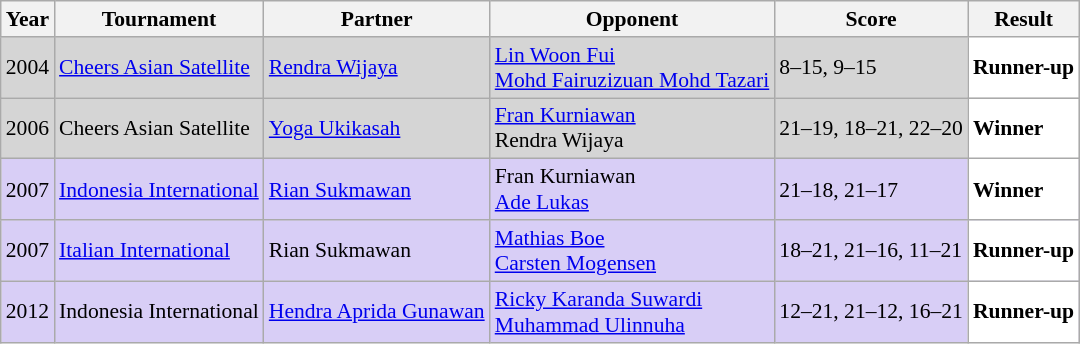<table class="sortable wikitable" style="font-size: 90%">
<tr>
<th>Year</th>
<th>Tournament</th>
<th>Partner</th>
<th>Opponent</th>
<th>Score</th>
<th>Result</th>
</tr>
<tr style="background:#D5D5D5">
<td align="center">2004</td>
<td align="left"><a href='#'>Cheers Asian Satellite</a></td>
<td align="left"> <a href='#'>Rendra Wijaya</a></td>
<td align="left"> <a href='#'>Lin Woon Fui</a> <br>  <a href='#'>Mohd Fairuzizuan Mohd Tazari</a></td>
<td align="left">8–15, 9–15</td>
<td style="text-align:left; background:white"> <strong>Runner-up</strong></td>
</tr>
<tr style="background:#D5D5D5">
<td align="center">2006</td>
<td align="left">Cheers Asian Satellite</td>
<td align="left"> <a href='#'>Yoga Ukikasah</a></td>
<td align="left"> <a href='#'>Fran Kurniawan</a> <br>  Rendra Wijaya</td>
<td align="left">21–19, 18–21, 22–20</td>
<td style="text-align:left; background:white"> <strong>Winner</strong></td>
</tr>
<tr style="background:#D8CEF6">
<td align="center">2007</td>
<td align="left"><a href='#'>Indonesia International</a></td>
<td align="left"> <a href='#'>Rian Sukmawan</a></td>
<td align="left"> Fran Kurniawan <br>  <a href='#'>Ade Lukas</a></td>
<td align="left">21–18, 21–17</td>
<td style="text-align:left; background:white"> <strong>Winner</strong></td>
</tr>
<tr style="background:#D8CEF6">
<td align="center">2007</td>
<td align="left"><a href='#'>Italian International</a></td>
<td align="left"> Rian Sukmawan</td>
<td align="left"> <a href='#'>Mathias Boe</a> <br>  <a href='#'>Carsten Mogensen</a></td>
<td align="left">18–21, 21–16, 11–21</td>
<td style="text-align:left; background:white"> <strong>Runner-up</strong></td>
</tr>
<tr style="background:#D8CEF6">
<td align="center">2012</td>
<td align="left">Indonesia International</td>
<td align="left"> <a href='#'>Hendra Aprida Gunawan</a></td>
<td align="left"> <a href='#'>Ricky Karanda Suwardi</a> <br>  <a href='#'>Muhammad Ulinnuha</a></td>
<td align="left">12–21, 21–12, 16–21</td>
<td style="text-align:left; background:white"> <strong>Runner-up</strong></td>
</tr>
</table>
